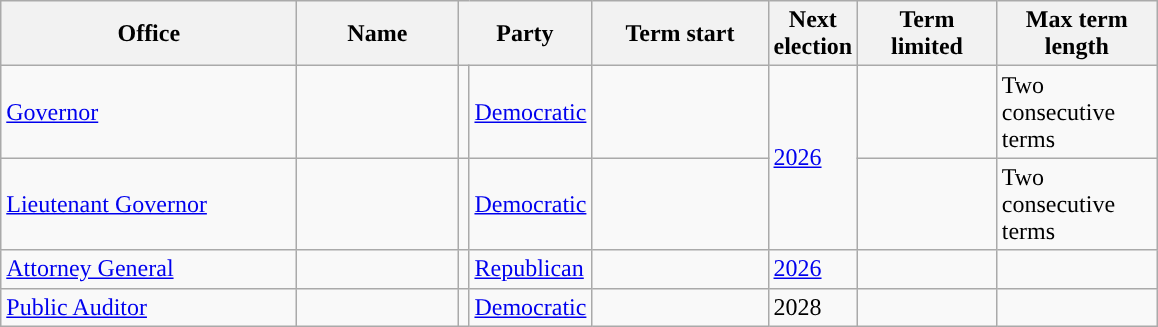<table class="sortable wikitable">
<tr>
<th scope="col" width=190>Office</th>
<th scope="col" width=100>Name</th>
<th scope="col" width=75 colspan=2>Party</th>
<th scope="col" width=110>Term start</th>
<th scope="col" width=50>Next election</th>
<th scope="col" width=85>Term limited</th>
<th scope="col" width=100>Max term length</th>
</tr>
<tr>
<td><a href='#'>Governor</a></td>
<td></td>
<td style="background-color:"></td>
<td><a href='#'>Democratic</a></td>
<td></td>
<td rowspan=2><a href='#'>2026</a></td>
<td></td>
<td>Two consecutive terms</td>
</tr>
<tr>
<td><a href='#'>Lieutenant Governor</a></td>
<td></td>
<td style="background-color:"></td>
<td><a href='#'>Democratic</a></td>
<td></td>
<td></td>
<td>Two consecutive terms</td>
</tr>
<tr>
<td><a href='#'>Attorney General</a></td>
<td></td>
<td style="background-color:"></td>
<td><a href='#'>Republican</a></td>
<td></td>
<td><a href='#'>2026</a></td>
<td></td>
<td></td>
</tr>
<tr>
<td><a href='#'>Public Auditor</a></td>
<td></td>
<td style="background-color:"></td>
<td><a href='#'>Democratic</a></td>
<td></td>
<td>2028</td>
<td></td>
<td></td>
</tr>
</table>
